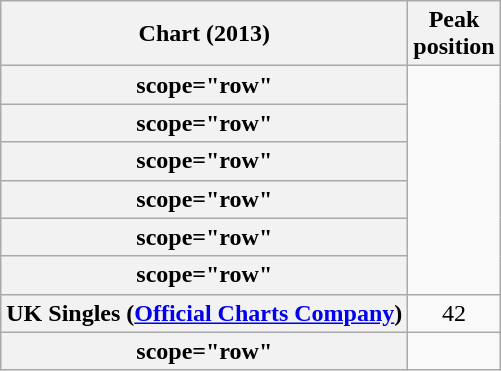<table class="wikitable plainrowheaders sortable" style="text-align: center;">
<tr>
<th>Chart (2013)</th>
<th>Peak<br>position</th>
</tr>
<tr>
<th>scope="row" </th>
</tr>
<tr>
<th>scope="row" </th>
</tr>
<tr>
<th>scope="row" </th>
</tr>
<tr>
<th>scope="row" </th>
</tr>
<tr>
<th>scope="row" </th>
</tr>
<tr>
<th>scope="row" </th>
</tr>
<tr>
<th scope="row">UK Singles (<a href='#'>Official Charts Company</a>)</th>
<td>42</td>
</tr>
<tr>
<th>scope="row" </th>
</tr>
</table>
